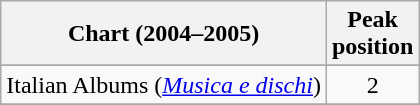<table class="wikitable plainrowheaders">
<tr>
<th scope="col">Chart (2004–2005)</th>
<th scope="col">Peak<br>position</th>
</tr>
<tr>
</tr>
<tr>
<td>Italian Albums (<em><a href='#'>Musica e dischi</a></em>)</td>
<td align="center">2</td>
</tr>
<tr>
</tr>
</table>
